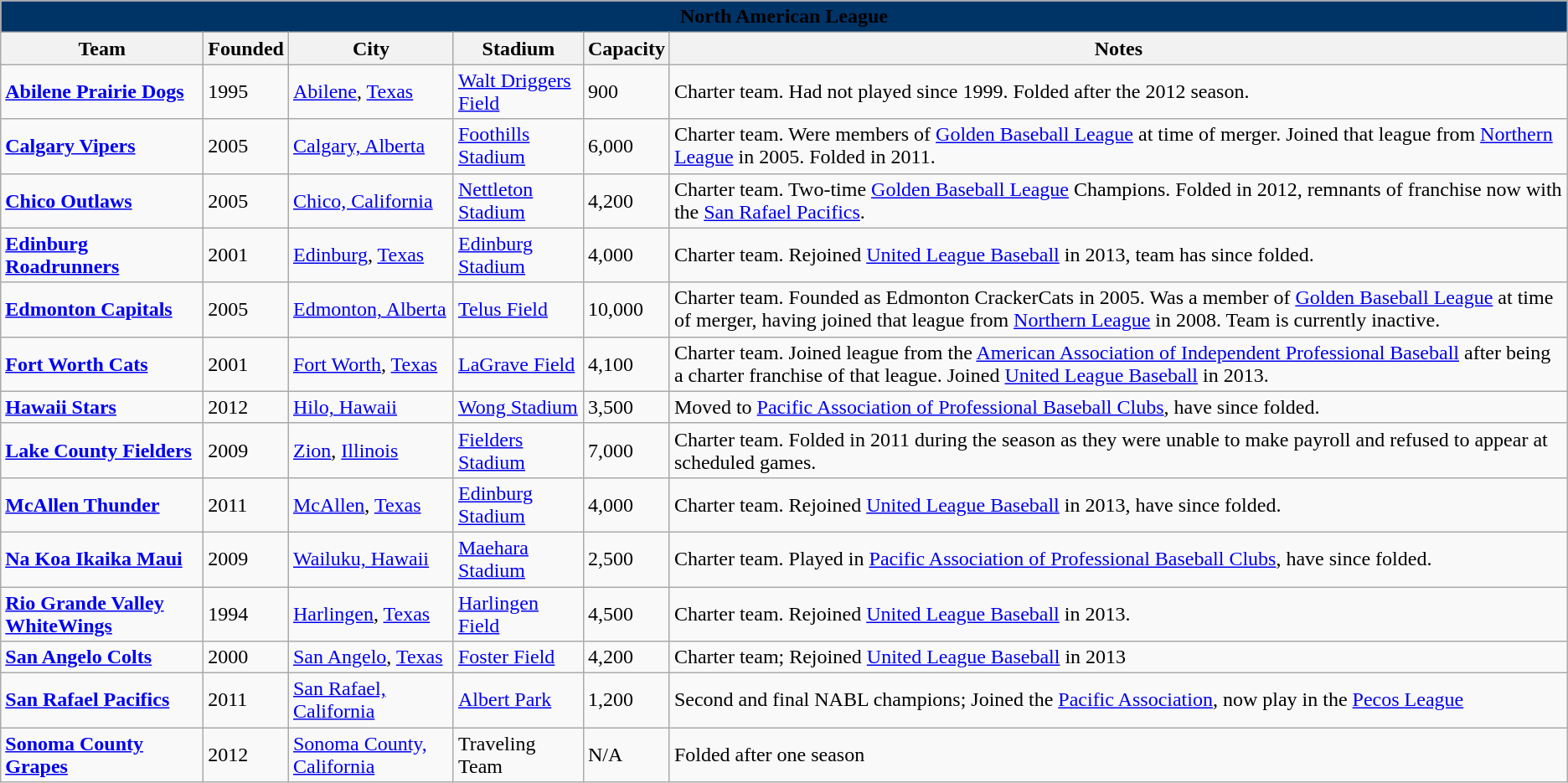<table class="wikitable">
<tr>
<th style="background-color:#003366" colspan="8"><span>North American League</span></th>
</tr>
<tr>
<th>Team</th>
<th>Founded</th>
<th>City</th>
<th>Stadium</th>
<th>Capacity</th>
<th>Notes</th>
</tr>
<tr>
<td><strong><a href='#'>Abilene Prairie Dogs</a></strong></td>
<td>1995</td>
<td><a href='#'>Abilene</a>, <a href='#'>Texas</a></td>
<td><a href='#'>Walt Driggers Field</a></td>
<td>900</td>
<td>Charter team. Had not played since 1999. Folded after the 2012 season.</td>
</tr>
<tr>
<td><strong><a href='#'>Calgary Vipers</a></strong></td>
<td>2005</td>
<td><a href='#'>Calgary, Alberta</a></td>
<td><a href='#'>Foothills Stadium</a></td>
<td>6,000</td>
<td>Charter team. Were members of <a href='#'>Golden Baseball League</a> at time of merger. Joined that league from <a href='#'>Northern League</a> in 2005. Folded in 2011.</td>
</tr>
<tr>
<td><strong><a href='#'>Chico Outlaws</a></strong></td>
<td>2005</td>
<td><a href='#'>Chico, California</a></td>
<td><a href='#'>Nettleton Stadium</a></td>
<td>4,200</td>
<td>Charter team. Two-time <a href='#'>Golden Baseball League</a> Champions. Folded in 2012, remnants of franchise now with the <a href='#'>San Rafael Pacifics</a>.</td>
</tr>
<tr>
<td><strong><a href='#'>Edinburg Roadrunners</a></strong></td>
<td>2001</td>
<td><a href='#'>Edinburg</a>, <a href='#'>Texas</a></td>
<td><a href='#'>Edinburg Stadium</a></td>
<td>4,000</td>
<td>Charter team. Rejoined <a href='#'>United League Baseball</a> in 2013, team has since folded.</td>
</tr>
<tr>
<td><strong><a href='#'>Edmonton Capitals</a></strong></td>
<td>2005</td>
<td><a href='#'>Edmonton, Alberta</a></td>
<td><a href='#'>Telus Field</a></td>
<td>10,000</td>
<td>Charter team. Founded as Edmonton CrackerCats in 2005. Was a member of <a href='#'>Golden Baseball League</a> at time of merger, having joined that league from <a href='#'>Northern League</a> in 2008. Team is currently inactive.</td>
</tr>
<tr>
<td><strong><a href='#'>Fort Worth Cats</a></strong></td>
<td>2001</td>
<td><a href='#'>Fort Worth</a>, <a href='#'>Texas</a></td>
<td><a href='#'>LaGrave Field</a></td>
<td>4,100</td>
<td>Charter team. Joined league from the <a href='#'>American Association of Independent Professional Baseball</a> after being a charter franchise of that league. Joined <a href='#'>United League Baseball</a> in 2013.</td>
</tr>
<tr>
<td><strong><a href='#'>Hawaii Stars</a></strong></td>
<td>2012</td>
<td><a href='#'>Hilo, Hawaii</a></td>
<td><a href='#'>Wong Stadium</a></td>
<td>3,500</td>
<td>Moved to <a href='#'>Pacific Association of Professional Baseball Clubs</a>, have since folded.</td>
</tr>
<tr>
<td><strong><a href='#'>Lake County Fielders</a></strong></td>
<td>2009</td>
<td><a href='#'>Zion</a>, <a href='#'>Illinois</a></td>
<td><a href='#'>Fielders Stadium</a></td>
<td>7,000</td>
<td>Charter team. Folded in 2011 during the season as they were unable to make payroll and refused to appear at scheduled games.</td>
</tr>
<tr>
<td><strong><a href='#'>McAllen Thunder</a></strong></td>
<td>2011</td>
<td><a href='#'>McAllen</a>, <a href='#'>Texas</a></td>
<td><a href='#'>Edinburg Stadium</a></td>
<td>4,000</td>
<td>Charter team. Rejoined <a href='#'>United League Baseball</a> in 2013, have since folded.</td>
</tr>
<tr>
<td><strong><a href='#'>Na Koa Ikaika Maui</a></strong></td>
<td>2009</td>
<td><a href='#'>Wailuku, Hawaii</a></td>
<td><a href='#'>Maehara Stadium</a></td>
<td>2,500</td>
<td>Charter team. Played in <a href='#'>Pacific Association of Professional Baseball Clubs</a>, have since folded.</td>
</tr>
<tr>
<td><strong><a href='#'>Rio Grande Valley WhiteWings</a></strong></td>
<td>1994</td>
<td><a href='#'>Harlingen</a>, <a href='#'>Texas</a></td>
<td><a href='#'>Harlingen Field</a></td>
<td>4,500</td>
<td>Charter team. Rejoined <a href='#'>United League Baseball</a> in 2013.</td>
</tr>
<tr>
<td><strong><a href='#'>San Angelo Colts</a></strong></td>
<td>2000</td>
<td><a href='#'>San Angelo</a>, <a href='#'>Texas</a></td>
<td><a href='#'>Foster Field</a></td>
<td>4,200</td>
<td>Charter team; Rejoined <a href='#'>United League Baseball</a> in 2013</td>
</tr>
<tr>
<td><strong><a href='#'>San Rafael Pacifics</a></strong></td>
<td>2011</td>
<td><a href='#'>San Rafael, California</a></td>
<td><a href='#'>Albert Park</a></td>
<td>1,200</td>
<td>Second and final NABL champions; Joined the <a href='#'>Pacific Association</a>, now play in the <a href='#'>Pecos League</a></td>
</tr>
<tr>
<td><strong><a href='#'>Sonoma County Grapes</a></strong></td>
<td>2012</td>
<td><a href='#'>Sonoma County, California</a></td>
<td>Traveling Team</td>
<td>N/A</td>
<td>Folded after one season</td>
</tr>
</table>
